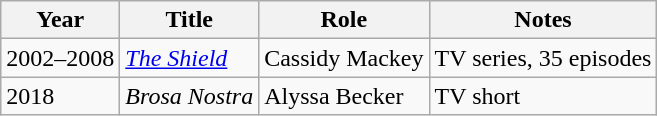<table class="wikitable sortable">
<tr>
<th>Year</th>
<th>Title</th>
<th>Role</th>
<th class="unsortable">Notes</th>
</tr>
<tr>
<td>2002–2008</td>
<td data-sort-value="The Shield"><em><a href='#'>The Shield</a></em></td>
<td>Cassidy Mackey</td>
<td>TV series, 35 episodes</td>
</tr>
<tr>
<td>2018</td>
<td data-sort-value="Brosa Nostra"><em>Brosa Nostra</em></td>
<td>Alyssa Becker</td>
<td>TV short</td>
</tr>
</table>
